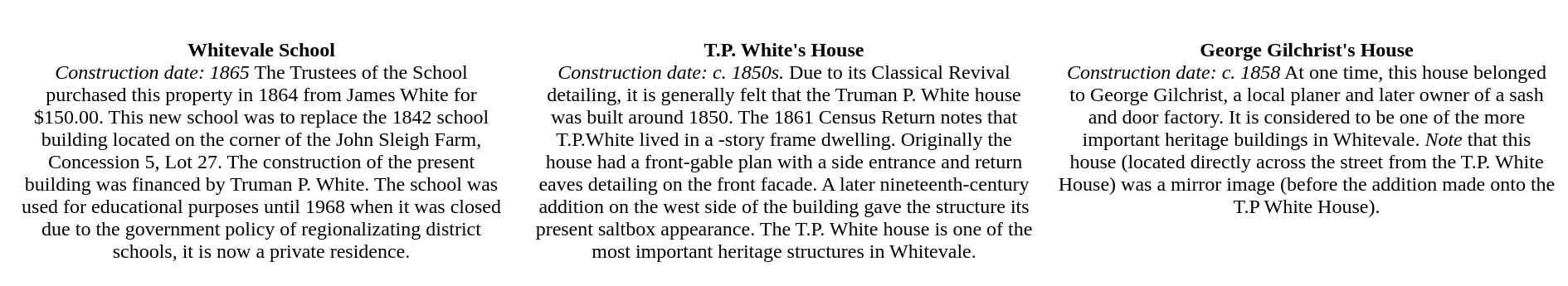<table style="background:white; color:black" border="0" height="230" align="center" valign="bottom" cellpadding=10px cellspacing=0px>
<tr align="center">
<td></td>
<td></td>
<td></td>
</tr>
<tr align="center" valign="top">
<td width="400"><strong>Whitevale School</strong><br><em>Construction date: 1865</em>
The Trustees of the School purchased this property in 1864 from James White for $150.00. This new school was to replace the 1842 school building located on the corner of the John Sleigh Farm, Concession 5, Lot 27. The construction of the present building was financed by Truman P. White. The school was used for educational purposes until 1968 when it was closed due to the government policy of regionalizating district schools, it is now a private residence.</td>
<td width="400"><strong>T.P. White's House</strong><br><em>Construction date: c. 1850s.</em>
Due to its Classical Revival detailing, it is generally felt that the Truman P. White house was built around 1850. The 1861 Census Return notes that T.P.White lived in a -story frame dwelling. Originally the house had a front-gable plan with a side entrance and return eaves detailing on the front facade. A later nineteenth-century addition on the west side of the building gave the structure its present saltbox appearance.
The T.P. White house is one of the most important heritage structures in Whitevale.</td>
<td width="400"><strong>George Gilchrist's House</strong><br><em>Construction date: c. 1858</em>
At one time, this house belonged to George Gilchrist, a local planer and later owner of a sash and door factory.  It is considered to be one of the more important heritage buildings in Whitevale. <em>Note</em> that this house (located directly across the street from the T.P. White House) was a mirror image (before the addition made onto the T.P White House).</td>
</tr>
</table>
